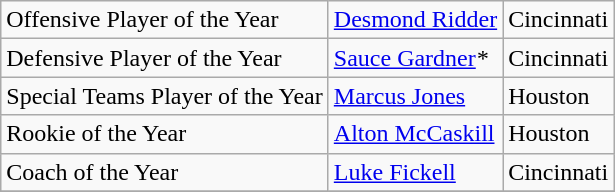<table class="wikitable">
<tr>
<td>Offensive Player of the Year</td>
<td><a href='#'>Desmond Ridder</a></td>
<td>Cincinnati</td>
</tr>
<tr>
<td>Defensive Player of the Year</td>
<td><a href='#'>Sauce Gardner</a><em>*</em></td>
<td>Cincinnati</td>
</tr>
<tr>
<td>Special Teams Player of the Year</td>
<td><a href='#'>Marcus Jones</a></td>
<td>Houston</td>
</tr>
<tr>
<td>Rookie of the Year</td>
<td><a href='#'>Alton McCaskill</a></td>
<td>Houston</td>
</tr>
<tr>
<td>Coach of the Year</td>
<td><a href='#'>Luke Fickell</a></td>
<td>Cincinnati</td>
</tr>
<tr>
</tr>
</table>
